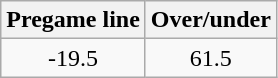<table class="wikitable" style="margin-left: auto; margin-right: auto; border: none; display: inline-table;">
<tr align="center">
<th style=>Pregame line</th>
<th style=>Over/under</th>
</tr>
<tr align="center">
<td>-19.5</td>
<td>61.5</td>
</tr>
</table>
